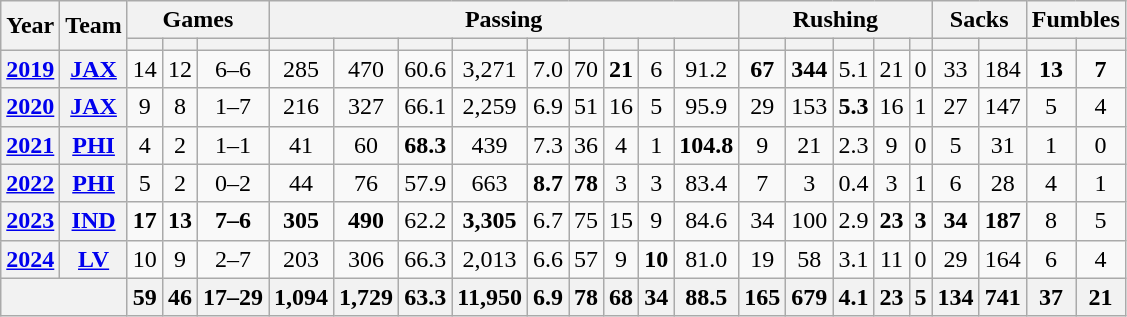<table class="wikitable" style="text-align:center;">
<tr>
<th rowspan="2">Year</th>
<th rowspan="2">Team</th>
<th colspan="3">Games</th>
<th colspan="9">Passing</th>
<th colspan="5">Rushing</th>
<th colspan="2">Sacks</th>
<th colspan="2">Fumbles</th>
</tr>
<tr>
<th></th>
<th></th>
<th></th>
<th></th>
<th></th>
<th></th>
<th></th>
<th></th>
<th></th>
<th></th>
<th></th>
<th></th>
<th></th>
<th></th>
<th></th>
<th></th>
<th></th>
<th></th>
<th></th>
<th></th>
<th></th>
</tr>
<tr>
<th><a href='#'>2019</a></th>
<th><a href='#'>JAX</a></th>
<td>14</td>
<td>12</td>
<td>6–6</td>
<td>285</td>
<td>470</td>
<td>60.6</td>
<td>3,271</td>
<td>7.0</td>
<td>70</td>
<td><strong>21</strong></td>
<td>6</td>
<td>91.2</td>
<td><strong>67</strong></td>
<td><strong>344</strong></td>
<td>5.1</td>
<td>21</td>
<td>0</td>
<td>33</td>
<td>184</td>
<td><strong>13</strong></td>
<td><strong>7</strong></td>
</tr>
<tr>
<th><a href='#'>2020</a></th>
<th><a href='#'>JAX</a></th>
<td>9</td>
<td>8</td>
<td>1–7</td>
<td>216</td>
<td>327</td>
<td>66.1</td>
<td>2,259</td>
<td>6.9</td>
<td>51</td>
<td>16</td>
<td>5</td>
<td>95.9</td>
<td>29</td>
<td>153</td>
<td><strong>5.3</strong></td>
<td>16</td>
<td>1</td>
<td>27</td>
<td>147</td>
<td>5</td>
<td>4</td>
</tr>
<tr>
<th><a href='#'>2021</a></th>
<th><a href='#'>PHI</a></th>
<td>4</td>
<td>2</td>
<td>1–1</td>
<td>41</td>
<td>60</td>
<td><strong>68.3</strong></td>
<td>439</td>
<td>7.3</td>
<td>36</td>
<td>4</td>
<td>1</td>
<td><strong>104.8</strong></td>
<td>9</td>
<td>21</td>
<td>2.3</td>
<td>9</td>
<td>0</td>
<td>5</td>
<td>31</td>
<td>1</td>
<td>0</td>
</tr>
<tr>
<th><a href='#'>2022</a></th>
<th><a href='#'>PHI</a></th>
<td>5</td>
<td>2</td>
<td>0–2</td>
<td>44</td>
<td>76</td>
<td>57.9</td>
<td>663</td>
<td><strong>8.7</strong></td>
<td><strong>78</strong></td>
<td>3</td>
<td>3</td>
<td>83.4</td>
<td>7</td>
<td>3</td>
<td>0.4</td>
<td>3</td>
<td>1</td>
<td>6</td>
<td>28</td>
<td>4</td>
<td>1</td>
</tr>
<tr>
<th><a href='#'>2023</a></th>
<th><a href='#'>IND</a></th>
<td><strong>17</strong></td>
<td><strong>13</strong></td>
<td><strong>7–6</strong></td>
<td><strong>305</strong></td>
<td><strong>490</strong></td>
<td>62.2</td>
<td><strong>3,305</strong></td>
<td>6.7</td>
<td>75</td>
<td>15</td>
<td>9</td>
<td>84.6</td>
<td>34</td>
<td>100</td>
<td>2.9</td>
<td><strong>23</strong></td>
<td><strong>3</strong></td>
<td><strong>34</strong></td>
<td><strong>187</strong></td>
<td>8</td>
<td>5</td>
</tr>
<tr>
<th><a href='#'>2024</a></th>
<th><a href='#'>LV</a></th>
<td>10</td>
<td>9</td>
<td>2–7</td>
<td>203</td>
<td>306</td>
<td>66.3</td>
<td>2,013</td>
<td>6.6</td>
<td>57</td>
<td>9</td>
<td><strong>10</strong></td>
<td>81.0</td>
<td>19</td>
<td>58</td>
<td>3.1</td>
<td>11</td>
<td>0</td>
<td>29</td>
<td>164</td>
<td>6</td>
<td>4</td>
</tr>
<tr>
<th colspan="2"></th>
<th>59</th>
<th>46</th>
<th>17–29</th>
<th>1,094</th>
<th>1,729</th>
<th>63.3</th>
<th>11,950</th>
<th>6.9</th>
<th>78</th>
<th>68</th>
<th>34</th>
<th>88.5</th>
<th>165</th>
<th>679</th>
<th>4.1</th>
<th>23</th>
<th>5</th>
<th>134</th>
<th>741</th>
<th>37</th>
<th>21</th>
</tr>
</table>
